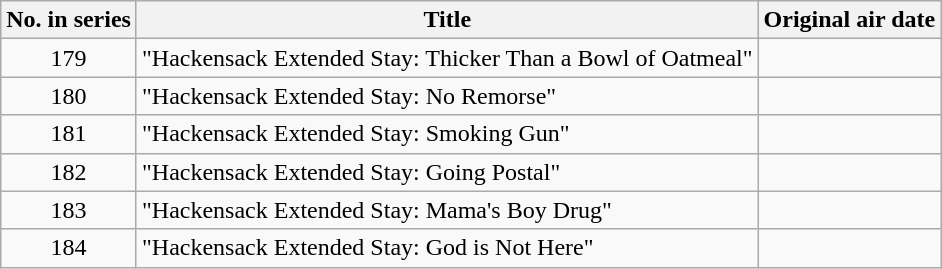<table class="wikitable plainrowheaders" style="text-align:center">
<tr>
<th scope="col">No. in series</th>
<th scope="col">Title</th>
<th scope="col">Original air date</th>
</tr>
<tr>
<td scope="row">179</td>
<td style="text-align:left">"Hackensack Extended Stay: Thicker Than a Bowl of Oatmeal"</td>
<td></td>
</tr>
<tr>
<td scope="row">180</td>
<td style="text-align:left">"Hackensack Extended Stay: No Remorse"</td>
<td></td>
</tr>
<tr>
<td scope="row">181</td>
<td style="text-align:left">"Hackensack Extended Stay: Smoking Gun"</td>
<td></td>
</tr>
<tr>
<td scope="row">182</td>
<td style="text-align:left">"Hackensack Extended Stay: Going Postal"</td>
<td></td>
</tr>
<tr>
<td scope="row">183</td>
<td style="text-align:left">"Hackensack Extended Stay: Mama's Boy Drug"</td>
<td></td>
</tr>
<tr>
<td scope="row">184</td>
<td style="text-align:left">"Hackensack Extended Stay: God is Not Here"</td>
<td></td>
</tr>
</table>
